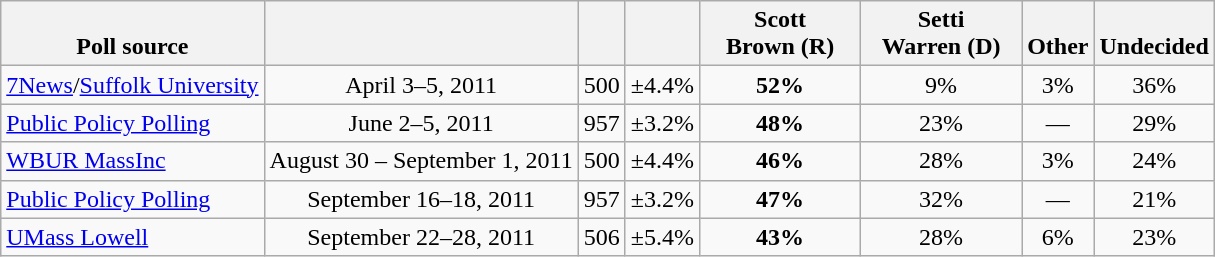<table class="wikitable" style="text-align:center">
<tr valign= bottom>
<th>Poll source</th>
<th></th>
<th></th>
<th></th>
<th style="width:100px;">Scott<br>Brown (R)</th>
<th style="width:100px;">Setti<br>Warren (D)</th>
<th>Other</th>
<th>Undecided</th>
</tr>
<tr>
<td align=left><a href='#'>7News</a>/<a href='#'>Suffolk University</a></td>
<td>April 3–5, 2011</td>
<td>500</td>
<td>±4.4%</td>
<td><strong>52%</strong></td>
<td>9%</td>
<td>3%</td>
<td>36%</td>
</tr>
<tr>
<td align=left><a href='#'>Public Policy Polling</a></td>
<td>June 2–5, 2011</td>
<td>957</td>
<td>±3.2%</td>
<td><strong>48%</strong></td>
<td>23%</td>
<td>—</td>
<td>29%</td>
</tr>
<tr>
<td align=left><a href='#'>WBUR MassInc</a></td>
<td>August 30 – September 1, 2011</td>
<td>500</td>
<td>±4.4%</td>
<td><strong>46%</strong></td>
<td>28%</td>
<td>3%</td>
<td>24%</td>
</tr>
<tr>
<td align=left><a href='#'>Public Policy Polling</a></td>
<td>September 16–18, 2011</td>
<td>957</td>
<td>±3.2%</td>
<td><strong>47%</strong></td>
<td>32%</td>
<td>—</td>
<td>21%</td>
</tr>
<tr>
<td align=left><a href='#'>UMass Lowell</a></td>
<td>September 22–28, 2011</td>
<td>506</td>
<td>±5.4%</td>
<td><strong>43%</strong></td>
<td>28%</td>
<td>6%</td>
<td>23%</td>
</tr>
</table>
